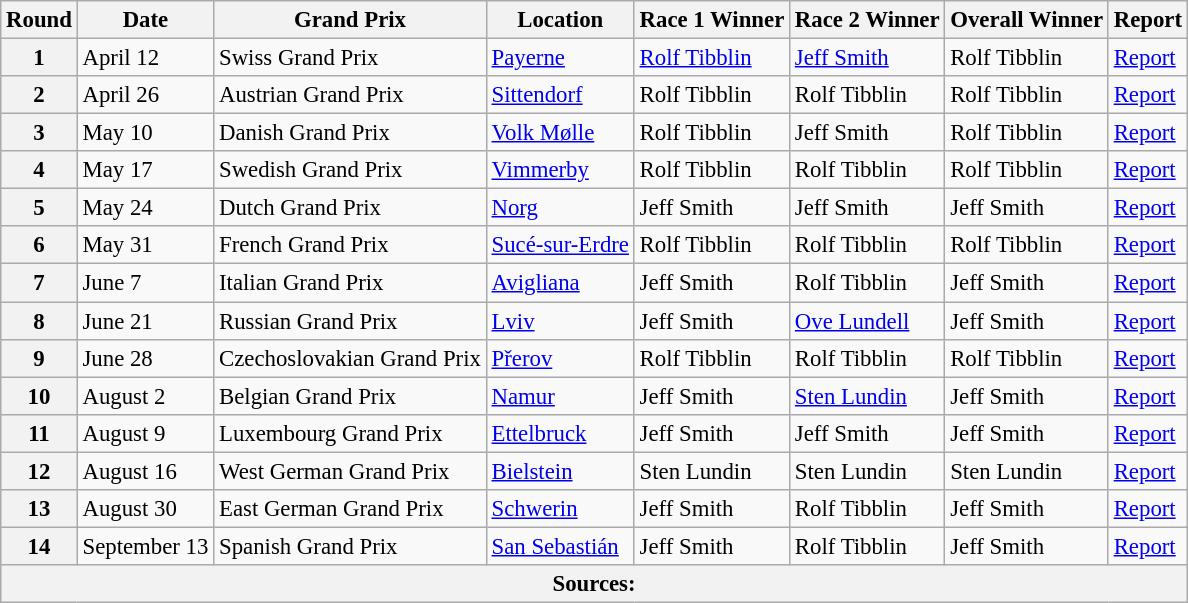<table class="wikitable" style="font-size: 95%;">
<tr>
<th align=center>Round</th>
<th align=center>Date</th>
<th align=center>Grand Prix</th>
<th align=center>Location</th>
<th align=center>Race 1 Winner</th>
<th align=center>Race 2 Winner</th>
<th align=center>Overall Winner</th>
<th align=center>Report</th>
</tr>
<tr>
<th>1</th>
<td>April 12</td>
<td> Swiss Grand Prix</td>
<td><a href='#'>Payerne</a></td>
<td> <a href='#'>Rolf Tibblin</a></td>
<td>  <a href='#'>Jeff Smith</a></td>
<td> Rolf Tibblin</td>
<td><a href='#'>Report</a></td>
</tr>
<tr>
<th>2</th>
<td>April 26</td>
<td> Austrian Grand Prix</td>
<td><a href='#'>Sittendorf</a></td>
<td> Rolf Tibblin</td>
<td> Rolf Tibblin</td>
<td> Rolf Tibblin</td>
<td><a href='#'>Report</a></td>
</tr>
<tr>
<th>3</th>
<td>May 10</td>
<td> Danish Grand Prix</td>
<td><a href='#'>Volk Mølle</a></td>
<td> Rolf Tibblin</td>
<td>  Jeff Smith</td>
<td> Rolf Tibblin</td>
<td><a href='#'>Report</a></td>
</tr>
<tr>
<th>4</th>
<td>May 17</td>
<td> Swedish Grand Prix</td>
<td><a href='#'>Vimmerby</a></td>
<td> Rolf Tibblin</td>
<td> Rolf Tibblin</td>
<td> Rolf Tibblin</td>
<td><a href='#'>Report</a></td>
</tr>
<tr>
<th>5</th>
<td>May 24</td>
<td> Dutch Grand Prix</td>
<td><a href='#'>Norg</a></td>
<td>  Jeff Smith</td>
<td>  Jeff Smith</td>
<td>  Jeff Smith</td>
<td><a href='#'>Report</a></td>
</tr>
<tr>
<th>6</th>
<td>May 31</td>
<td> French Grand Prix</td>
<td><a href='#'>Sucé-sur-Erdre</a></td>
<td> Rolf Tibblin</td>
<td> Rolf Tibblin</td>
<td> Rolf Tibblin</td>
<td><a href='#'>Report</a></td>
</tr>
<tr>
<th>7</th>
<td>June 7</td>
<td> Italian Grand Prix</td>
<td><a href='#'>Avigliana</a></td>
<td>  Jeff Smith</td>
<td> Rolf Tibblin</td>
<td>  Jeff Smith</td>
<td><a href='#'>Report</a></td>
</tr>
<tr>
<th>8</th>
<td>June 21</td>
<td> Russian Grand Prix</td>
<td><a href='#'>Lviv</a></td>
<td>  Jeff Smith</td>
<td> <a href='#'>Ove Lundell</a></td>
<td>  Jeff Smith</td>
<td><a href='#'>Report</a></td>
</tr>
<tr>
<th>9</th>
<td>June 28</td>
<td> Czechoslovakian Grand Prix</td>
<td><a href='#'>Přerov</a></td>
<td> Rolf Tibblin</td>
<td> Rolf Tibblin</td>
<td> Rolf Tibblin</td>
<td><a href='#'>Report</a></td>
</tr>
<tr>
<th>10</th>
<td>August 2</td>
<td> Belgian Grand Prix</td>
<td><a href='#'>Namur</a></td>
<td>  Jeff Smith</td>
<td> <a href='#'>Sten Lundin</a></td>
<td>  Jeff Smith</td>
<td><a href='#'>Report</a></td>
</tr>
<tr>
<th>11</th>
<td>August 9</td>
<td> Luxembourg Grand Prix</td>
<td><a href='#'>Ettelbruck</a></td>
<td>  Jeff Smith</td>
<td>  Jeff Smith</td>
<td>  Jeff Smith</td>
<td><a href='#'>Report</a></td>
</tr>
<tr>
<th>12</th>
<td>August 16</td>
<td> West German Grand Prix</td>
<td><a href='#'>Bielstein</a></td>
<td> Sten Lundin</td>
<td> Sten Lundin</td>
<td> Sten Lundin</td>
<td><a href='#'>Report</a></td>
</tr>
<tr>
<th>13</th>
<td>August 30</td>
<td> East German Grand Prix</td>
<td><a href='#'>Schwerin</a></td>
<td> Jeff Smith</td>
<td> Rolf Tibblin</td>
<td> Jeff Smith</td>
<td><a href='#'>Report</a></td>
</tr>
<tr>
<th>14</th>
<td>September 13</td>
<td> Spanish Grand Prix</td>
<td><a href='#'>San Sebastián</a></td>
<td> Jeff Smith</td>
<td> Rolf Tibblin</td>
<td> Jeff Smith</td>
<td><a href='#'>Report</a></td>
</tr>
<tr>
<th colspan=8>Sources:</th>
</tr>
</table>
